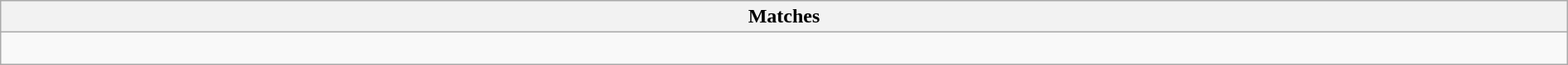<table class="wikitable collapsible collapsed" style="width:100%">
<tr>
<th>Matches</th>
</tr>
<tr>
<td><br>








</td>
</tr>
</table>
